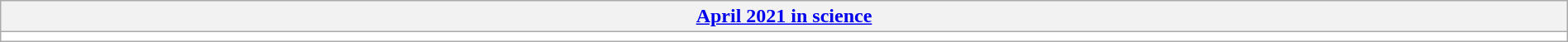<table class="wikitable mw-collapsible" style="width:100%; font-size:100%; background:white;">
<tr>
<th style="text-align:center;"><a href='#'>April 2021 in science</a></th>
</tr>
<tr>
<td></td>
</tr>
</table>
